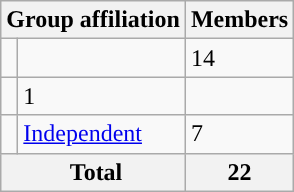<table class="wikitable">
<tr>
<th colspan="2" rowspan="1">Group affiliation</th>
<th>Members</th>
</tr>
<tr>
<td style="width: 4px" bgcolor=></td>
<td style="text-align: left;" scope="row"><a href='#'></a></td>
<td>14</td>
</tr>
<tr>
<td></td>
<td>1</td>
</tr>
<tr>
<td style="background-color:"> </td>
<td><a href='#'>Independent</a> <br></td>
<td>7</td>
</tr>
<tr>
<th colspan="2" rowspan="1"> Total<br></th>
<th>22</th>
</tr>
</table>
